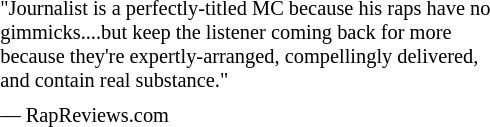<table class="toccolours" style="float: right; margin-left: 1em; margin-right: 2em; font-size: 85%; background:offwhite; color:black; width:25em; max-width: 40%;" cellspacing="5">
<tr>
<td style="text-align: left;">"Journalist is a perfectly-titled MC because his raps have no gimmicks....but keep the listener coming back for more because they're expertly-arranged, compellingly delivered, and contain real substance."</td>
</tr>
<tr>
<td style="text-align: left;">— RapReviews.com</td>
</tr>
</table>
